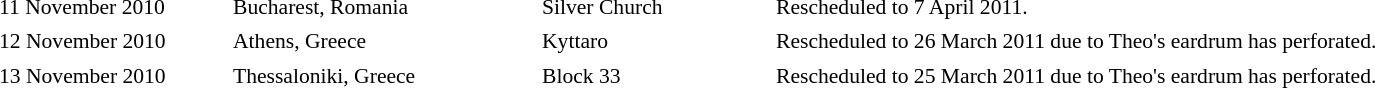<table cellpadding="2" style="border:0 solid darkgrey; font-size:90%">
<tr>
<th style="width:150px;"></th>
<th style="width:200px;"></th>
<th style="width:150px;"></th>
<th style="width:700px;"></th>
</tr>
<tr border="0">
</tr>
<tr>
<td>11 November 2010</td>
<td>Bucharest, Romania</td>
<td>Silver Church</td>
<td>Rescheduled to 7 April 2011.</td>
</tr>
<tr>
<td>12 November 2010</td>
<td>Athens, Greece</td>
<td>Kyttaro</td>
<td>Rescheduled to 26 March 2011 due to Theo's eardrum has perforated.</td>
</tr>
<tr>
<td>13 November 2010</td>
<td>Thessaloniki, Greece</td>
<td>Block 33</td>
<td>Rescheduled to 25 March 2011 due to Theo's eardrum has perforated.</td>
</tr>
</table>
